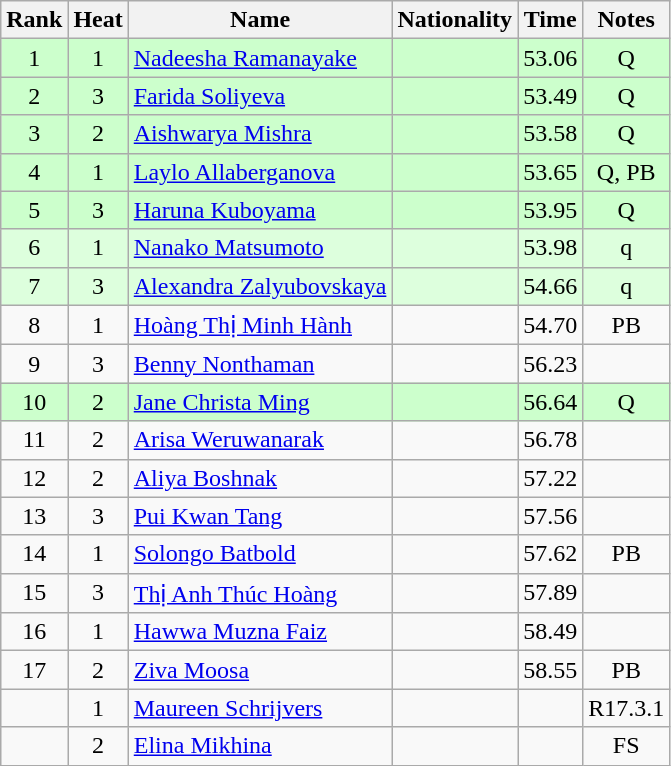<table class="wikitable sortable" style="text-align:center">
<tr>
<th>Rank</th>
<th>Heat</th>
<th>Name</th>
<th>Nationality</th>
<th>Time</th>
<th>Notes</th>
</tr>
<tr bgcolor=ccffcc>
<td>1</td>
<td>1</td>
<td align=left><a href='#'>Nadeesha Ramanayake</a></td>
<td align=left></td>
<td>53.06</td>
<td>Q</td>
</tr>
<tr bgcolor=ccffcc>
<td>2</td>
<td>3</td>
<td align=left><a href='#'>Farida Soliyeva</a></td>
<td align=left></td>
<td>53.49</td>
<td>Q</td>
</tr>
<tr bgcolor=ccffcc>
<td>3</td>
<td>2</td>
<td align=left><a href='#'>Aishwarya Mishra</a></td>
<td align=left></td>
<td>53.58</td>
<td>Q</td>
</tr>
<tr bgcolor=ccffcc>
<td>4</td>
<td>1</td>
<td align=left><a href='#'>Laylo Allaberganova</a></td>
<td align=left></td>
<td>53.65</td>
<td>Q, PB</td>
</tr>
<tr bgcolor=ccffcc>
<td>5</td>
<td>3</td>
<td align=left><a href='#'>Haruna Kuboyama</a></td>
<td align=left></td>
<td>53.95</td>
<td>Q</td>
</tr>
<tr bgcolor=ddffdd>
<td>6</td>
<td>1</td>
<td align=left><a href='#'>Nanako Matsumoto</a></td>
<td align=left></td>
<td>53.98</td>
<td>q</td>
</tr>
<tr bgcolor=ddffdd>
<td>7</td>
<td>3</td>
<td align=left><a href='#'>Alexandra Zalyubovskaya</a></td>
<td align=left></td>
<td>54.66</td>
<td>q</td>
</tr>
<tr>
<td>8</td>
<td>1</td>
<td align=left><a href='#'>Hoàng Thị Minh Hành</a></td>
<td align=left></td>
<td>54.70</td>
<td>PB</td>
</tr>
<tr>
<td>9</td>
<td>3</td>
<td align=left><a href='#'>Benny Nonthaman</a></td>
<td align=left></td>
<td>56.23</td>
<td></td>
</tr>
<tr bgcolor=ccffcc>
<td>10</td>
<td>2</td>
<td align=left><a href='#'>Jane Christa Ming</a></td>
<td align=left></td>
<td>56.64</td>
<td>Q</td>
</tr>
<tr>
<td>11</td>
<td>2</td>
<td align=left><a href='#'>Arisa Weruwanarak</a></td>
<td align=left></td>
<td>56.78</td>
<td></td>
</tr>
<tr>
<td>12</td>
<td>2</td>
<td align=left><a href='#'>Aliya Boshnak</a></td>
<td align=left></td>
<td>57.22</td>
<td></td>
</tr>
<tr>
<td>13</td>
<td>3</td>
<td align=left><a href='#'>Pui Kwan Tang</a></td>
<td align=left></td>
<td>57.56</td>
<td></td>
</tr>
<tr>
<td>14</td>
<td>1</td>
<td align=left><a href='#'>Solongo Batbold</a></td>
<td align=left></td>
<td>57.62</td>
<td>PB</td>
</tr>
<tr>
<td>15</td>
<td>3</td>
<td align=left><a href='#'>Thị Anh Thúc Hoàng</a></td>
<td align=left></td>
<td>57.89</td>
<td></td>
</tr>
<tr>
<td>16</td>
<td>1</td>
<td align=left><a href='#'>Hawwa Muzna Faiz</a></td>
<td align=left></td>
<td>58.49</td>
<td></td>
</tr>
<tr>
<td>17</td>
<td>2</td>
<td align=left><a href='#'>Ziva Moosa</a></td>
<td align=left></td>
<td>58.55</td>
<td>PB</td>
</tr>
<tr>
<td></td>
<td>1</td>
<td align=left><a href='#'>Maureen Schrijvers</a></td>
<td align=left></td>
<td></td>
<td>R17.3.1</td>
</tr>
<tr>
<td></td>
<td>2</td>
<td align=left><a href='#'>Elina Mikhina</a></td>
<td align=left></td>
<td></td>
<td>FS</td>
</tr>
</table>
